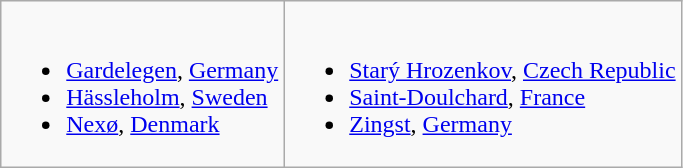<table class="wikitable">
<tr valign="top">
<td><br><ul><li> <a href='#'>Gardelegen</a>, <a href='#'>Germany</a></li><li> <a href='#'>Hässleholm</a>, <a href='#'>Sweden</a></li><li> <a href='#'>Nexø</a>, <a href='#'>Denmark</a></li></ul></td>
<td><br><ul><li> <a href='#'>Starý Hrozenkov</a>, <a href='#'>Czech Republic</a></li><li> <a href='#'>Saint-Doulchard</a>, <a href='#'>France</a></li><li> <a href='#'>Zingst</a>, <a href='#'>Germany</a></li></ul></td>
</tr>
</table>
